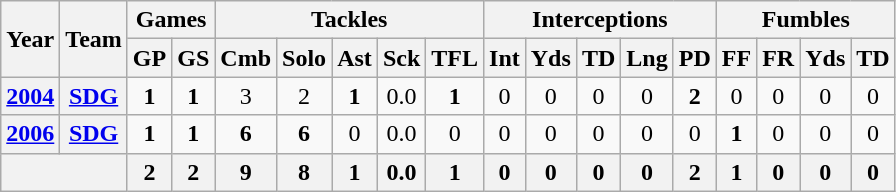<table class="wikitable" style="text-align:center">
<tr>
<th rowspan="2">Year</th>
<th rowspan="2">Team</th>
<th colspan="2">Games</th>
<th colspan="5">Tackles</th>
<th colspan="5">Interceptions</th>
<th colspan="4">Fumbles</th>
</tr>
<tr>
<th>GP</th>
<th>GS</th>
<th>Cmb</th>
<th>Solo</th>
<th>Ast</th>
<th>Sck</th>
<th>TFL</th>
<th>Int</th>
<th>Yds</th>
<th>TD</th>
<th>Lng</th>
<th>PD</th>
<th>FF</th>
<th>FR</th>
<th>Yds</th>
<th>TD</th>
</tr>
<tr>
<th><a href='#'>2004</a></th>
<th><a href='#'>SDG</a></th>
<td><strong>1</strong></td>
<td><strong>1</strong></td>
<td>3</td>
<td>2</td>
<td><strong>1</strong></td>
<td>0.0</td>
<td><strong>1</strong></td>
<td>0</td>
<td>0</td>
<td>0</td>
<td>0</td>
<td><strong>2</strong></td>
<td>0</td>
<td>0</td>
<td>0</td>
<td>0</td>
</tr>
<tr>
<th><a href='#'>2006</a></th>
<th><a href='#'>SDG</a></th>
<td><strong>1</strong></td>
<td><strong>1</strong></td>
<td><strong>6</strong></td>
<td><strong>6</strong></td>
<td>0</td>
<td>0.0</td>
<td>0</td>
<td>0</td>
<td>0</td>
<td>0</td>
<td>0</td>
<td>0</td>
<td><strong>1</strong></td>
<td>0</td>
<td>0</td>
<td>0</td>
</tr>
<tr>
<th colspan="2"></th>
<th>2</th>
<th>2</th>
<th>9</th>
<th>8</th>
<th>1</th>
<th>0.0</th>
<th>1</th>
<th>0</th>
<th>0</th>
<th>0</th>
<th>0</th>
<th>2</th>
<th>1</th>
<th>0</th>
<th>0</th>
<th>0</th>
</tr>
</table>
